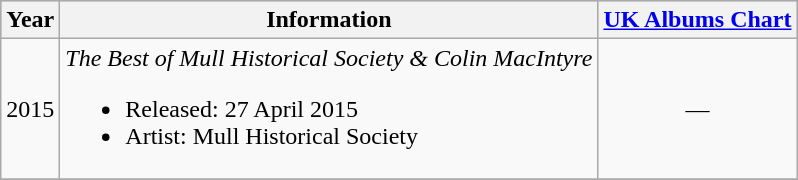<table class="wikitable">
<tr style="background:#b0c4de; text-align:center;">
<th>Year</th>
<th>Information</th>
<th><a href='#'>UK Albums Chart</a></th>
</tr>
<tr>
<td>2015</td>
<td><em>The Best of Mull Historical Society & Colin MacIntyre</em><br><ul><li>Released: 27 April 2015</li><li>Artist: Mull Historical Society</li></ul></td>
<td style="text-align:center;">—</td>
</tr>
<tr>
</tr>
</table>
